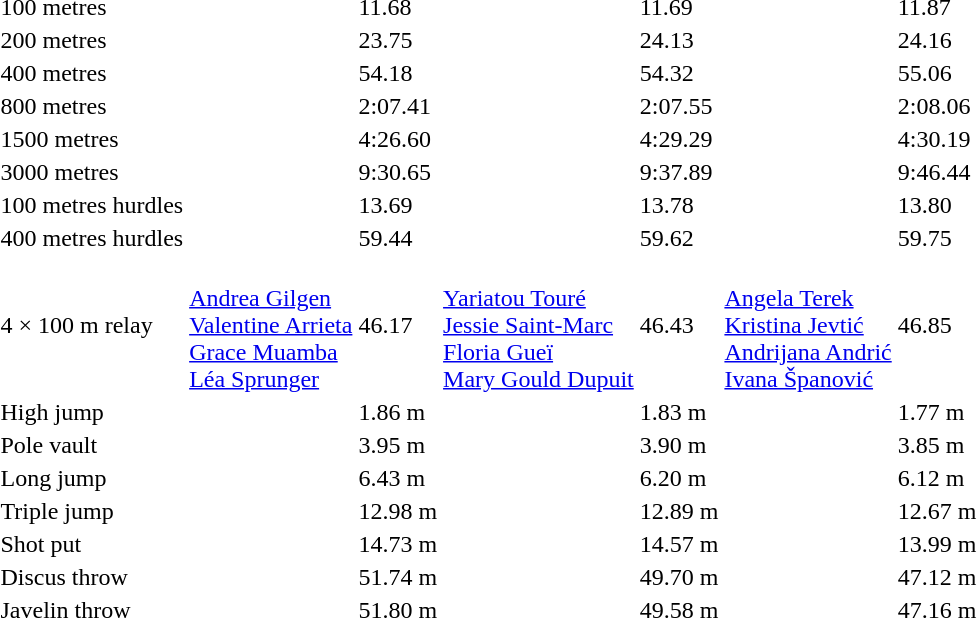<table>
<tr>
<td>100 metres</td>
<td></td>
<td>11.68</td>
<td></td>
<td>11.69</td>
<td></td>
<td>11.87</td>
</tr>
<tr>
<td>200 metres</td>
<td></td>
<td>23.75</td>
<td></td>
<td>24.13</td>
<td></td>
<td>24.16</td>
</tr>
<tr>
<td>400 metres</td>
<td></td>
<td>54.18</td>
<td></td>
<td>54.32</td>
<td></td>
<td>55.06</td>
</tr>
<tr>
<td>800 metres</td>
<td></td>
<td>2:07.41</td>
<td></td>
<td>2:07.55</td>
<td></td>
<td>2:08.06</td>
</tr>
<tr>
<td>1500 metres</td>
<td></td>
<td>4:26.60</td>
<td></td>
<td>4:29.29</td>
<td></td>
<td>4:30.19</td>
</tr>
<tr>
<td>3000 metres</td>
<td></td>
<td>9:30.65</td>
<td></td>
<td>9:37.89</td>
<td></td>
<td>9:46.44</td>
</tr>
<tr>
<td>100 metres hurdles</td>
<td></td>
<td>13.69</td>
<td></td>
<td>13.78</td>
<td></td>
<td>13.80</td>
</tr>
<tr>
<td>400 metres hurdles</td>
<td></td>
<td>59.44</td>
<td></td>
<td>59.62</td>
<td></td>
<td>59.75</td>
</tr>
<tr>
<td>4 × 100 m relay</td>
<td><br><a href='#'>Andrea Gilgen</a><br><a href='#'>Valentine Arrieta</a><br><a href='#'>Grace Muamba</a><br><a href='#'>Léa Sprunger</a></td>
<td>46.17</td>
<td><br><a href='#'>Yariatou Touré</a><br><a href='#'>Jessie Saint-Marc</a><br><a href='#'>Floria Gueï</a><br><a href='#'>Mary Gould Dupuit</a></td>
<td>46.43</td>
<td><br><a href='#'>Angela Terek</a><br><a href='#'>Kristina Jevtić</a><br><a href='#'>Andrijana Andrić</a><br><a href='#'>Ivana Španović</a></td>
<td>46.85</td>
</tr>
<tr>
<td>High jump</td>
<td></td>
<td>1.86 m</td>
<td></td>
<td>1.83 m</td>
<td></td>
<td>1.77 m</td>
</tr>
<tr>
<td>Pole vault</td>
<td></td>
<td>3.95 m</td>
<td></td>
<td>3.90 m</td>
<td></td>
<td>3.85 m</td>
</tr>
<tr>
<td>Long jump</td>
<td></td>
<td>6.43 m</td>
<td></td>
<td>6.20 m</td>
<td></td>
<td>6.12 m</td>
</tr>
<tr>
<td>Triple jump</td>
<td></td>
<td>12.98 m</td>
<td></td>
<td>12.89 m</td>
<td></td>
<td>12.67 m</td>
</tr>
<tr>
<td>Shot put</td>
<td></td>
<td>14.73 m</td>
<td></td>
<td>14.57 m</td>
<td></td>
<td>13.99 m</td>
</tr>
<tr>
<td>Discus throw</td>
<td></td>
<td>51.74 m</td>
<td></td>
<td>49.70 m</td>
<td></td>
<td>47.12 m</td>
</tr>
<tr>
<td>Javelin throw</td>
<td></td>
<td>51.80 m</td>
<td></td>
<td>49.58 m</td>
<td></td>
<td>47.16 m</td>
</tr>
</table>
